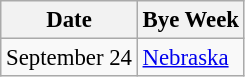<table class="wikitable" style="font-size:95%;">
<tr>
<th>Date</th>
<th>Bye Week</th>
</tr>
<tr>
<td>September 24</td>
<td><a href='#'>Nebraska</a></td>
</tr>
</table>
